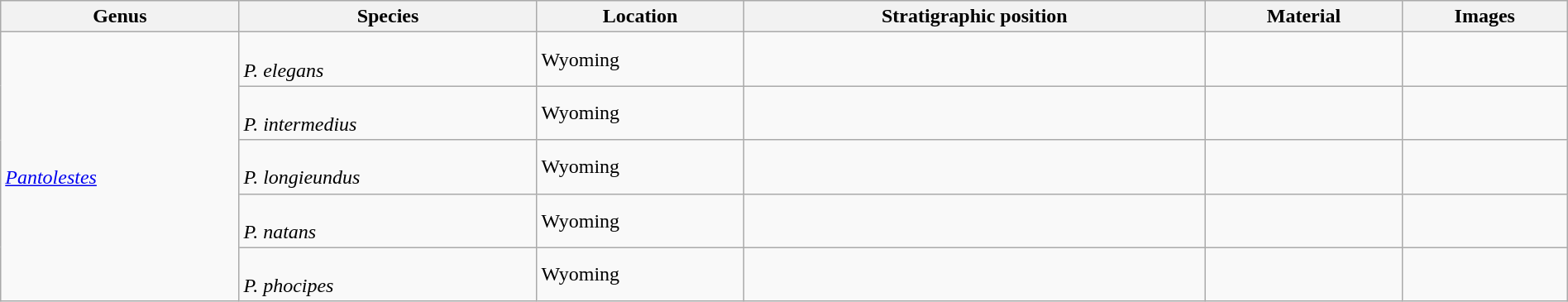<table class="wikitable sortable"  style="margin:auto; width:100%;">
<tr>
<th>Genus</th>
<th>Species</th>
<th>Location</th>
<th>Stratigraphic position</th>
<th>Material</th>
<th>Images</th>
</tr>
<tr>
<td rowspan=5><br><em><a href='#'>Pantolestes</a></em></td>
<td><br><em>P. elegans</em></td>
<td>Wyoming</td>
<td></td>
<td></td>
<td></td>
</tr>
<tr>
<td><br><em>P. intermedius</em></td>
<td>Wyoming</td>
<td></td>
<td></td>
<td></td>
</tr>
<tr>
<td><br><em>P. longieundus</em></td>
<td>Wyoming</td>
<td></td>
<td></td>
<td></td>
</tr>
<tr>
<td><br><em>P. natans</em></td>
<td>Wyoming</td>
<td></td>
<td></td>
<td></td>
</tr>
<tr>
<td><br><em>P. phocipes</em></td>
<td>Wyoming</td>
<td></td>
<td></td>
<td></td>
</tr>
</table>
